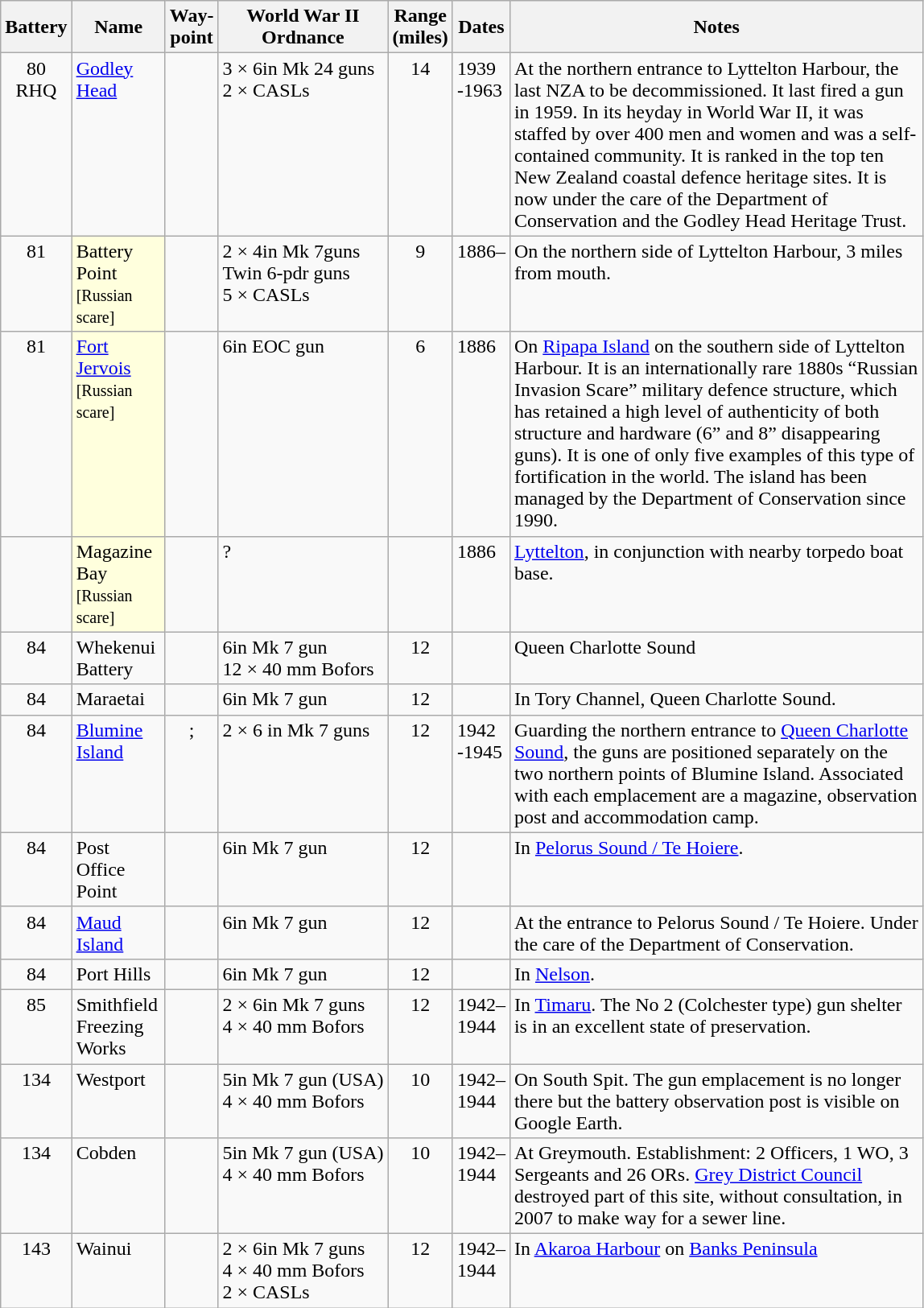<table class="wikitable">
<tr>
<th width="35">Battery</th>
<th width="70">Name</th>
<th width="30">Way-<br>point</th>
<th width="100">World War II<br>Ordnance</th>
<th width="35">Range<br>(miles)</th>
<th width="35">Dates</th>
<th width="335">Notes</th>
</tr>
<tr valign="top">
<td align="center">80<br>RHQ</td>
<td><a href='#'>Godley Head</a></td>
<td align="center"></td>
<td>3 × 6in Mk 24 guns<br>2 × CASLs</td>
<td align="center">14</td>
<td>1939<br>-1963</td>
<td>At the northern entrance to Lyttelton Harbour, the last NZA to be decommissioned. It last fired a gun in 1959. In its heyday in World War II, it was staffed by over 400 men and women and was a self-contained community. It is ranked in the top ten New Zealand coastal defence heritage sites.  It is now under the care of the Department of Conservation and the Godley Head Heritage Trust.</td>
</tr>
<tr valign="top">
<td align="center">81</td>
<td style="background:#ffffdd;">Battery Point<br><small>[Russian scare]</small></td>
<td align="center"></td>
<td>2 × 4in Mk 7guns<br>Twin 6-pdr guns<br>5 × CASLs</td>
<td align="center">9</td>
<td>1886–</td>
<td>On the northern side of Lyttelton Harbour, 3 miles from mouth.</td>
</tr>
<tr valign="top">
<td align="center">81</td>
<td style="background:#ffffdd;"><a href='#'>Fort Jervois</a><br><small>[Russian scare]</small></td>
<td align="center"></td>
<td>6in EOC gun</td>
<td align="center">6</td>
<td>1886</td>
<td>On <a href='#'>Ripapa Island</a> on the southern side of Lyttelton Harbour. It is an internationally rare 1880s “Russian Invasion Scare” military defence structure, which has retained a high level of authenticity of both structure and hardware (6” and 8” disappearing guns). It is one of only five examples of this type of fortification in the world. The island has been managed by the Department of Conservation since 1990.</td>
</tr>
<tr valign="top">
<td align="center"></td>
<td style="background:#ffffdd;">Magazine Bay<br><small>[Russian scare]</small></td>
<td align="center"></td>
<td>?</td>
<td align="center"></td>
<td>1886</td>
<td><a href='#'>Lyttelton</a>, in conjunction with nearby torpedo boat base.</td>
</tr>
<tr valign="top">
<td align="center">84</td>
<td>Whekenui Battery</td>
<td></td>
<td>6in Mk 7 gun<br>12 × 40 mm Bofors</td>
<td align="center">12</td>
<td></td>
<td>Queen Charlotte Sound</td>
</tr>
<tr valign="top">
<td align="center">84</td>
<td>Maraetai</td>
<td align="center"></td>
<td>6in Mk 7 gun</td>
<td align="center">12</td>
<td></td>
<td>In Tory Channel, Queen Charlotte Sound.</td>
</tr>
<tr valign="top">
<td align="center">84</td>
<td><a href='#'>Blumine Island</a></td>
<td align="center">; </td>
<td>2 × 6 in Mk 7 guns</td>
<td align="center">12</td>
<td>1942<br>-1945</td>
<td>Guarding the northern entrance to <a href='#'>Queen Charlotte Sound</a>, the guns are positioned separately on the two northern points of Blumine Island. Associated with each emplacement are a magazine, observation post and accommodation camp.</td>
</tr>
<tr valign="top">
<td align="center">84</td>
<td>Post Office Point</td>
<td></td>
<td>6in Mk 7 gun</td>
<td align="center">12</td>
<td></td>
<td>In <a href='#'>Pelorus Sound / Te Hoiere</a>.</td>
</tr>
<tr valign="top">
<td align="center">84</td>
<td><a href='#'>Maud Island</a></td>
<td align="center"></td>
<td>6in Mk 7 gun</td>
<td align="center">12</td>
<td></td>
<td>At the entrance to Pelorus Sound / Te Hoiere. Under the care of the Department of Conservation.</td>
</tr>
<tr valign="top">
<td align="center">84</td>
<td>Port Hills</td>
<td align="center"></td>
<td>6in Mk 7 gun</td>
<td align="center">12</td>
<td></td>
<td>In <a href='#'>Nelson</a>.</td>
</tr>
<tr valign="top">
<td align="center">85</td>
<td>Smithfield Freezing Works</td>
<td align="center"></td>
<td>2 × 6in Mk 7 guns<br>4 × 40 mm Bofors</td>
<td align="center">12</td>
<td>1942–<br>1944</td>
<td>In <a href='#'>Timaru</a>. The No 2 (Colchester type) gun shelter is in an excellent state of preservation.</td>
</tr>
<tr valign="top">
<td align="center">134</td>
<td>Westport</td>
<td align="center"></td>
<td>5in Mk 7 gun (USA)<br>4 × 40 mm Bofors</td>
<td align="center">10</td>
<td>1942–<br>1944</td>
<td>On South Spit. The gun emplacement is no longer there but the battery observation post is visible on Google Earth.</td>
</tr>
<tr valign="top">
<td align="center">134</td>
<td>Cobden</td>
<td align="center"></td>
<td>5in Mk 7 gun (USA)<br>4 × 40 mm Bofors</td>
<td align="center">10</td>
<td>1942–<br>1944</td>
<td>At Greymouth. Establishment: 2 Officers, 1 WO, 3 Sergeants and 26 ORs. <a href='#'>Grey District Council</a> destroyed part of this site, without consultation, in 2007 to make way for a sewer line.</td>
</tr>
<tr valign="top">
<td align="center">143</td>
<td>Wainui</td>
<td align="center"></td>
<td>2 × 6in Mk 7 guns<br>4 × 40 mm Bofors<br>2 × CASLs</td>
<td align="center">12</td>
<td>1942–<br>1944</td>
<td>In <a href='#'>Akaroa Harbour</a> on <a href='#'>Banks Peninsula</a></td>
</tr>
</table>
